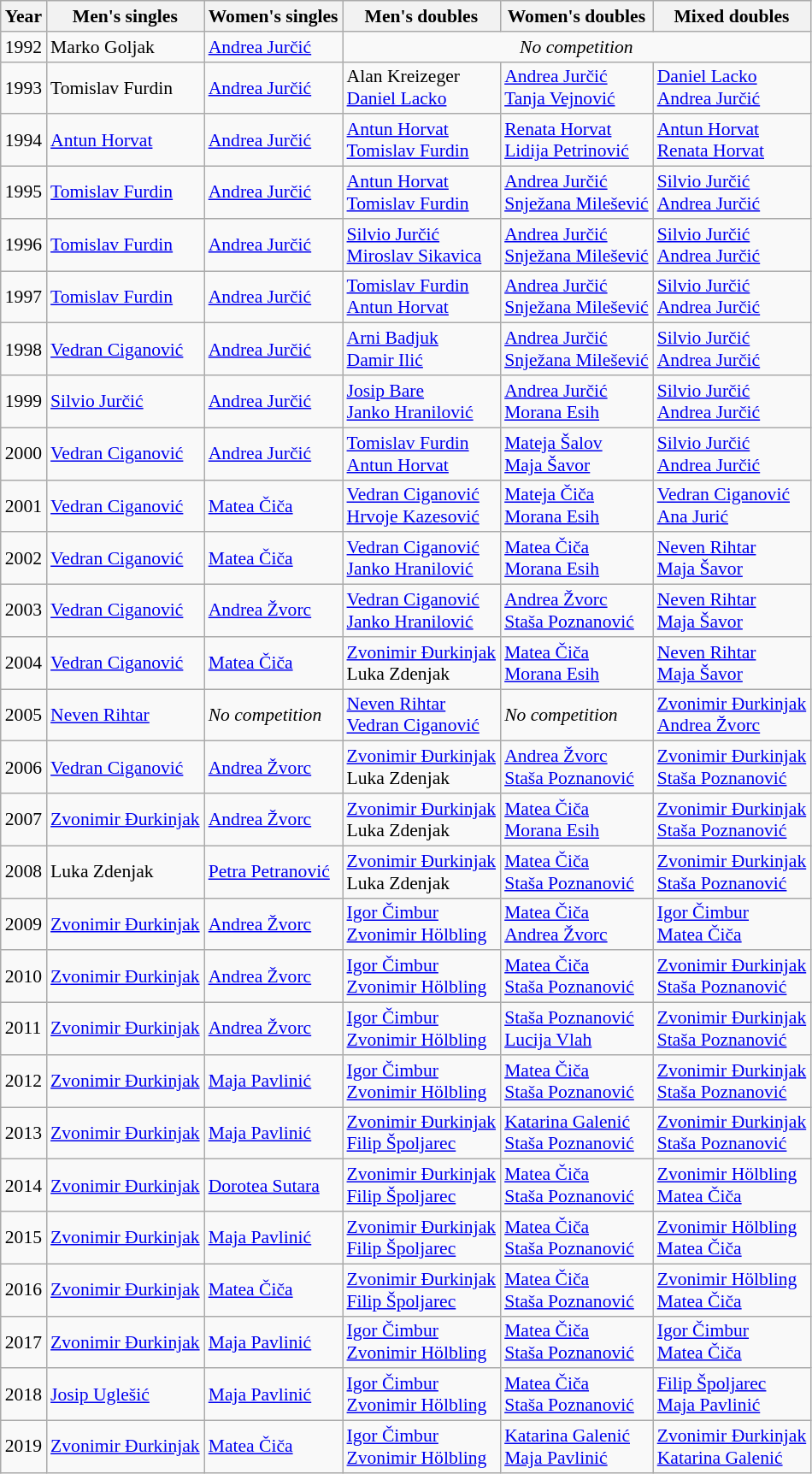<table class=wikitable style="font-size:90%;">
<tr>
<th>Year</th>
<th>Men's singles</th>
<th>Women's singles</th>
<th>Men's doubles</th>
<th>Women's doubles</th>
<th>Mixed doubles</th>
</tr>
<tr>
<td>1992</td>
<td>Marko Goljak</td>
<td><a href='#'>Andrea Jurčić</a></td>
<td colspan=3 align="center"><em>No competition</em></td>
</tr>
<tr>
<td>1993</td>
<td>Tomislav Furdin</td>
<td><a href='#'>Andrea Jurčić</a></td>
<td>Alan Kreizeger <br> <a href='#'>Daniel Lacko</a></td>
<td><a href='#'>Andrea Jurčić</a> <br> <a href='#'>Tanja Vejnović</a></td>
<td><a href='#'>Daniel Lacko</a> <br> <a href='#'>Andrea Jurčić</a></td>
</tr>
<tr>
<td>1994</td>
<td><a href='#'>Antun Horvat</a></td>
<td><a href='#'>Andrea Jurčić</a></td>
<td><a href='#'>Antun Horvat</a> <br> <a href='#'>Tomislav Furdin</a></td>
<td><a href='#'>Renata Horvat</a> <br> <a href='#'>Lidija Petrinović</a></td>
<td><a href='#'>Antun Horvat</a> <br> <a href='#'>Renata Horvat</a></td>
</tr>
<tr>
<td>1995</td>
<td><a href='#'>Tomislav Furdin</a></td>
<td><a href='#'>Andrea Jurčić</a></td>
<td><a href='#'>Antun Horvat</a> <br> <a href='#'>Tomislav Furdin</a></td>
<td><a href='#'>Andrea Jurčić</a> <br> <a href='#'>Snježana Milešević</a></td>
<td><a href='#'>Silvio Jurčić</a> <br> <a href='#'>Andrea Jurčić</a></td>
</tr>
<tr>
<td>1996</td>
<td><a href='#'>Tomislav Furdin</a></td>
<td><a href='#'>Andrea Jurčić</a></td>
<td><a href='#'>Silvio Jurčić</a> <br> <a href='#'>Miroslav Sikavica</a></td>
<td><a href='#'>Andrea Jurčić</a> <br> <a href='#'>Snježana Milešević</a></td>
<td><a href='#'>Silvio Jurčić</a> <br> <a href='#'>Andrea Jurčić</a></td>
</tr>
<tr>
<td>1997</td>
<td><a href='#'>Tomislav Furdin</a></td>
<td><a href='#'>Andrea Jurčić</a></td>
<td><a href='#'>Tomislav Furdin</a> <br> <a href='#'>Antun Horvat</a></td>
<td><a href='#'>Andrea Jurčić</a> <br> <a href='#'>Snježana Milešević</a></td>
<td><a href='#'>Silvio Jurčić</a> <br> <a href='#'>Andrea Jurčić</a></td>
</tr>
<tr>
<td>1998</td>
<td><a href='#'>Vedran Ciganović</a></td>
<td><a href='#'>Andrea Jurčić</a></td>
<td><a href='#'>Arni Badjuk</a> <br> <a href='#'>Damir Ilić</a></td>
<td><a href='#'>Andrea Jurčić</a> <br> <a href='#'>Snježana Milešević</a></td>
<td><a href='#'>Silvio Jurčić</a> <br> <a href='#'>Andrea Jurčić</a></td>
</tr>
<tr>
<td>1999</td>
<td><a href='#'>Silvio Jurčić</a></td>
<td><a href='#'>Andrea Jurčić</a></td>
<td><a href='#'>Josip Bare</a> <br> <a href='#'>Janko Hranilović</a></td>
<td><a href='#'>Andrea Jurčić</a> <br> <a href='#'>Morana Esih</a></td>
<td><a href='#'>Silvio Jurčić</a> <br> <a href='#'>Andrea Jurčić</a></td>
</tr>
<tr>
<td>2000</td>
<td><a href='#'>Vedran Ciganović</a></td>
<td><a href='#'>Andrea Jurčić</a></td>
<td><a href='#'>Tomislav Furdin</a> <br> <a href='#'>Antun Horvat</a></td>
<td><a href='#'>Mateja Šalov</a> <br> <a href='#'>Maja Šavor</a></td>
<td><a href='#'>Silvio Jurčić</a> <br> <a href='#'>Andrea Jurčić</a></td>
</tr>
<tr>
<td>2001</td>
<td><a href='#'>Vedran Ciganović</a></td>
<td><a href='#'>Matea Čiča</a></td>
<td><a href='#'>Vedran Ciganović</a> <br> <a href='#'>Hrvoje Kazesović</a></td>
<td><a href='#'>Mateja Čiča</a> <br> <a href='#'>Morana Esih</a></td>
<td><a href='#'>Vedran Ciganović</a> <br> <a href='#'>Ana Jurić</a></td>
</tr>
<tr>
<td>2002</td>
<td><a href='#'>Vedran Ciganović</a></td>
<td><a href='#'>Matea Čiča</a></td>
<td><a href='#'>Vedran Ciganović</a> <br> <a href='#'>Janko Hranilović</a></td>
<td><a href='#'>Matea Čiča</a> <br> <a href='#'>Morana Esih</a></td>
<td><a href='#'>Neven Rihtar</a> <br> <a href='#'>Maja Šavor</a></td>
</tr>
<tr>
<td>2003</td>
<td><a href='#'>Vedran Ciganović</a></td>
<td><a href='#'>Andrea Žvorc</a></td>
<td><a href='#'>Vedran Ciganović</a> <br> <a href='#'>Janko Hranilović</a></td>
<td><a href='#'>Andrea Žvorc</a> <br> <a href='#'>Staša Poznanović</a></td>
<td><a href='#'>Neven Rihtar</a> <br> <a href='#'>Maja Šavor</a></td>
</tr>
<tr>
<td>2004</td>
<td><a href='#'>Vedran Ciganović</a></td>
<td><a href='#'>Matea Čiča</a></td>
<td><a href='#'>Zvonimir Đurkinjak</a> <br> Luka Zdenjak</td>
<td><a href='#'>Matea Čiča</a> <br> <a href='#'>Morana Esih</a></td>
<td><a href='#'>Neven Rihtar</a> <br> <a href='#'>Maja Šavor</a></td>
</tr>
<tr>
<td>2005</td>
<td><a href='#'>Neven Rihtar</a></td>
<td><em>No competition</em></td>
<td><a href='#'>Neven Rihtar</a> <br> <a href='#'>Vedran Ciganović</a></td>
<td><em>No competition</em></td>
<td><a href='#'>Zvonimir Đurkinjak</a> <br> <a href='#'>Andrea Žvorc</a></td>
</tr>
<tr>
<td>2006</td>
<td><a href='#'>Vedran Ciganović</a></td>
<td><a href='#'>Andrea Žvorc</a></td>
<td><a href='#'>Zvonimir Đurkinjak</a> <br> Luka Zdenjak</td>
<td><a href='#'>Andrea Žvorc</a> <br> <a href='#'>Staša Poznanović</a></td>
<td><a href='#'>Zvonimir Đurkinjak</a> <br> <a href='#'>Staša Poznanović</a></td>
</tr>
<tr>
<td>2007</td>
<td><a href='#'>Zvonimir Đurkinjak</a></td>
<td><a href='#'>Andrea Žvorc</a></td>
<td><a href='#'>Zvonimir Đurkinjak</a> <br> Luka Zdenjak</td>
<td><a href='#'>Matea Čiča</a> <br> <a href='#'>Morana Esih</a></td>
<td><a href='#'>Zvonimir Đurkinjak</a> <br> <a href='#'>Staša Poznanović</a></td>
</tr>
<tr>
<td>2008</td>
<td>Luka Zdenjak</td>
<td><a href='#'>Petra Petranović</a></td>
<td><a href='#'>Zvonimir Đurkinjak</a> <br> Luka Zdenjak</td>
<td><a href='#'>Matea Čiča</a> <br> <a href='#'>Staša Poznanović</a></td>
<td><a href='#'>Zvonimir Đurkinjak</a> <br> <a href='#'>Staša Poznanović</a></td>
</tr>
<tr>
<td>2009</td>
<td><a href='#'>Zvonimir Đurkinjak</a></td>
<td><a href='#'>Andrea Žvorc</a></td>
<td><a href='#'>Igor Čimbur</a> <br> <a href='#'>Zvonimir Hölbling</a></td>
<td><a href='#'>Matea Čiča</a> <br> <a href='#'>Andrea Žvorc</a></td>
<td><a href='#'>Igor Čimbur</a> <br> <a href='#'>Matea Čiča</a></td>
</tr>
<tr>
<td>2010</td>
<td><a href='#'>Zvonimir Đurkinjak</a></td>
<td><a href='#'>Andrea Žvorc</a></td>
<td><a href='#'>Igor Čimbur</a> <br> <a href='#'>Zvonimir Hölbling</a></td>
<td><a href='#'>Matea Čiča</a> <br> <a href='#'>Staša Poznanović</a></td>
<td><a href='#'>Zvonimir Đurkinjak</a> <br> <a href='#'>Staša Poznanović</a></td>
</tr>
<tr>
<td>2011</td>
<td><a href='#'>Zvonimir Đurkinjak</a></td>
<td><a href='#'>Andrea Žvorc</a></td>
<td><a href='#'>Igor Čimbur</a> <br> <a href='#'>Zvonimir Hölbling</a></td>
<td><a href='#'>Staša Poznanović</a> <br> <a href='#'>Lucija Vlah</a></td>
<td><a href='#'>Zvonimir Đurkinjak</a> <br> <a href='#'>Staša Poznanović</a></td>
</tr>
<tr>
<td>2012</td>
<td><a href='#'>Zvonimir Đurkinjak</a></td>
<td><a href='#'>Maja Pavlinić</a></td>
<td><a href='#'>Igor Čimbur</a> <br> <a href='#'>Zvonimir Hölbling</a></td>
<td><a href='#'>Matea Čiča</a> <br> <a href='#'>Staša Poznanović</a></td>
<td><a href='#'>Zvonimir Đurkinjak</a> <br> <a href='#'>Staša Poznanović</a></td>
</tr>
<tr>
<td>2013</td>
<td><a href='#'>Zvonimir Đurkinjak</a></td>
<td><a href='#'>Maja Pavlinić</a></td>
<td><a href='#'>Zvonimir Đurkinjak</a> <br> <a href='#'>Filip Špoljarec</a></td>
<td><a href='#'>Katarina Galenić</a> <br> <a href='#'>Staša Poznanović</a></td>
<td><a href='#'>Zvonimir Đurkinjak</a> <br> <a href='#'>Staša Poznanović</a></td>
</tr>
<tr>
<td>2014</td>
<td><a href='#'>Zvonimir Đurkinjak</a></td>
<td><a href='#'>Dorotea Sutara</a></td>
<td><a href='#'>Zvonimir Đurkinjak</a> <br> <a href='#'>Filip Špoljarec</a></td>
<td><a href='#'>Matea Čiča</a> <br> <a href='#'>Staša Poznanović</a></td>
<td><a href='#'>Zvonimir Hölbling</a> <br> <a href='#'>Matea Čiča</a></td>
</tr>
<tr>
<td>2015</td>
<td><a href='#'>Zvonimir Đurkinjak</a></td>
<td><a href='#'>Maja Pavlinić</a></td>
<td><a href='#'>Zvonimir Đurkinjak</a> <br> <a href='#'>Filip Špoljarec</a></td>
<td><a href='#'>Matea Čiča</a> <br> <a href='#'>Staša Poznanović</a></td>
<td><a href='#'>Zvonimir Hölbling</a> <br> <a href='#'>Matea Čiča</a></td>
</tr>
<tr>
<td>2016</td>
<td><a href='#'>Zvonimir Đurkinjak</a></td>
<td><a href='#'>Matea Čiča</a></td>
<td><a href='#'>Zvonimir Đurkinjak</a> <br> <a href='#'>Filip Špoljarec</a></td>
<td><a href='#'>Matea Čiča</a> <br> <a href='#'>Staša Poznanović</a></td>
<td><a href='#'>Zvonimir Hölbling</a> <br> <a href='#'>Matea Čiča</a></td>
</tr>
<tr>
<td>2017</td>
<td><a href='#'>Zvonimir Đurkinjak</a></td>
<td><a href='#'>Maja Pavlinić</a></td>
<td><a href='#'>Igor Čimbur</a> <br> <a href='#'>Zvonimir Hölbling</a></td>
<td><a href='#'>Matea Čiča</a> <br> <a href='#'>Staša Poznanović</a></td>
<td><a href='#'>Igor Čimbur</a> <br> <a href='#'>Matea Čiča</a></td>
</tr>
<tr>
<td>2018</td>
<td><a href='#'>Josip Uglešić</a></td>
<td><a href='#'>Maja Pavlinić</a></td>
<td><a href='#'>Igor Čimbur</a> <br> <a href='#'>Zvonimir Hölbling</a></td>
<td><a href='#'>Matea Čiča</a> <br> <a href='#'>Staša Poznanović</a></td>
<td><a href='#'>Filip Špoljarec</a> <br> <a href='#'>Maja Pavlinić</a></td>
</tr>
<tr>
<td>2019</td>
<td><a href='#'>Zvonimir Đurkinjak</a></td>
<td><a href='#'>Matea Čiča</a></td>
<td><a href='#'>Igor Čimbur</a> <br> <a href='#'>Zvonimir Hölbling</a></td>
<td><a href='#'>Katarina Galenić</a> <br> <a href='#'>Maja Pavlinić</a></td>
<td><a href='#'>Zvonimir Đurkinjak</a> <br> <a href='#'>Katarina Galenić</a></td>
</tr>
</table>
